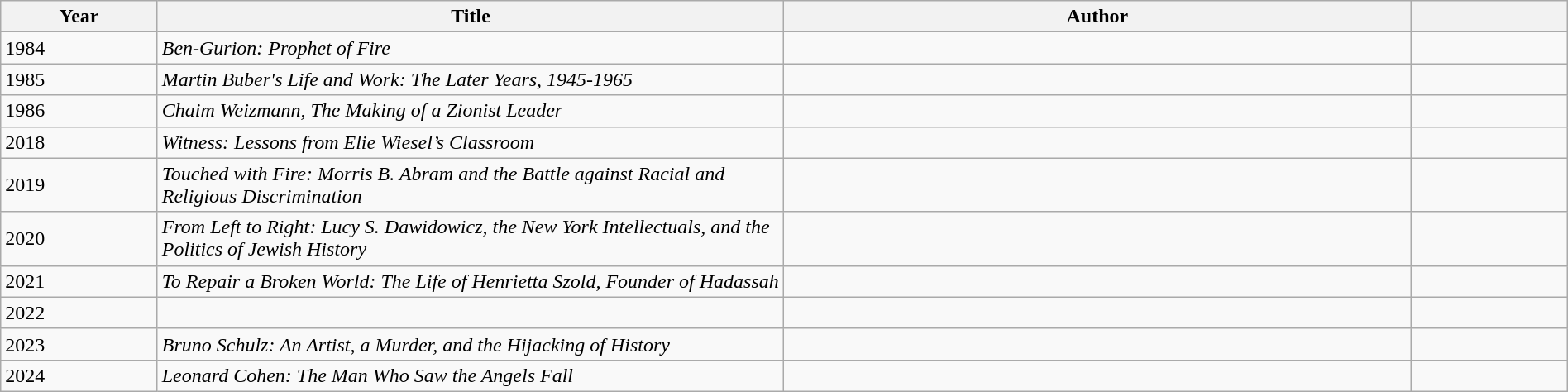<table class="wikitable sortable" style="width:100%">
<tr>
<th scope="col" style="width:10%">Year</th>
<th scope="col" style="width:40%">Title</th>
<th scope="col" style="width:40%">Author</th>
<th scope="col" style="width:10%"></th>
</tr>
<tr>
<td>1984</td>
<td><em>Ben-Gurion: Prophet of Fire</em></td>
<td></td>
<td></td>
</tr>
<tr>
<td>1985</td>
<td><em>Martin Buber's Life and Work: The Later Years, 1945-1965</em></td>
<td></td>
<td></td>
</tr>
<tr>
<td>1986</td>
<td><em>Chaim Weizmann, The Making of a Zionist Leader</em></td>
<td></td>
<td></td>
</tr>
<tr>
<td>2018</td>
<td><em>Witness: Lessons from Elie Wiesel’s Classroom</em></td>
<td></td>
<td></td>
</tr>
<tr>
<td>2019</td>
<td><em>Touched with Fire: Morris B. Abram and the Battle against Racial and Religious Discrimination</em></td>
<td></td>
<td></td>
</tr>
<tr>
<td>2020</td>
<td><em>From Left to Right: Lucy S. Dawidowicz, the New York Intellectuals, and the Politics of Jewish History</em></td>
<td></td>
<td></td>
</tr>
<tr>
<td>2021</td>
<td><em>To Repair a Broken World: The Life of Henrietta Szold, Founder of Hadassah</em></td>
<td></td>
<td></td>
</tr>
<tr>
<td>2022</td>
<td><em></em></td>
<td></td>
<td></td>
</tr>
<tr>
<td>2023</td>
<td><em>Bruno Schulz: An Artist, a Murder, and the Hijacking of History</em></td>
<td></td>
<td></td>
</tr>
<tr>
<td>2024</td>
<td><em>Leonard Cohen: The Man Who Saw the Angels Fall</em></td>
<td></td>
<td></td>
</tr>
</table>
